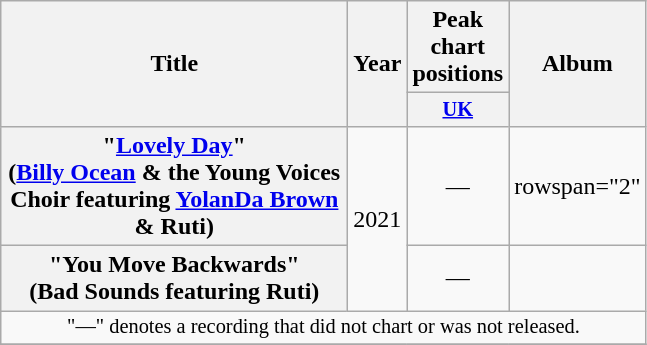<table class="wikitable plainrowheaders" style="text-align:center;" border="1">
<tr>
<th scope="col" rowspan="2" style="width:14em;">Title</th>
<th scope="col" rowspan="2" style="width:1em;">Year</th>
<th scope="col">Peak chart positions</th>
<th scope="col" rowspan="2">Album</th>
</tr>
<tr>
<th scope="col" style="width:4em;font-size:85%;"><a href='#'>UK</a><br></th>
</tr>
<tr>
<th scope="row">"<a href='#'>Lovely Day</a>"<br><span>(<a href='#'>Billy Ocean</a> & the Young Voices Choir featuring <a href='#'>YolanDa Brown</a> & Ruti)</span></th>
<td rowspan="2">2021</td>
<td>—</td>
<td>rowspan="2" </td>
</tr>
<tr>
<th scope="row">"You Move Backwards"<br><span>(Bad Sounds featuring Ruti)</span></th>
<td>—</td>
</tr>
<tr>
<td colspan="5" style="font-size:85%">"—" denotes a recording that did not chart or was not released.</td>
</tr>
<tr>
</tr>
</table>
